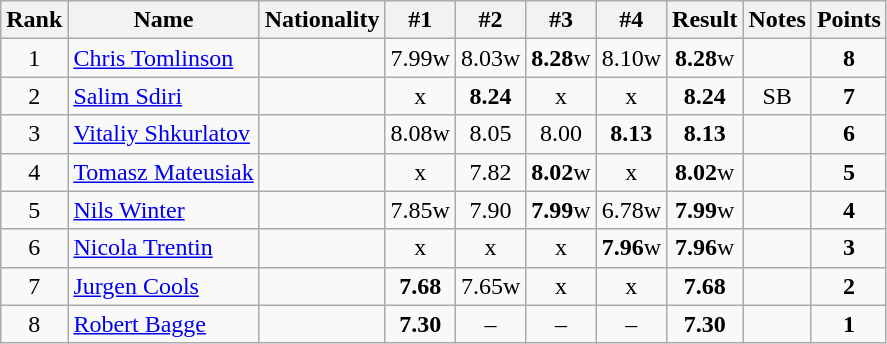<table class="wikitable sortable" style="text-align:center">
<tr>
<th>Rank</th>
<th>Name</th>
<th>Nationality</th>
<th>#1</th>
<th>#2</th>
<th>#3</th>
<th>#4</th>
<th>Result</th>
<th>Notes</th>
<th>Points</th>
</tr>
<tr>
<td>1</td>
<td align=left><a href='#'>Chris Tomlinson</a></td>
<td align=left></td>
<td>7.99w</td>
<td>8.03w</td>
<td><strong>8.28</strong>w</td>
<td>8.10w</td>
<td><strong>8.28</strong>w</td>
<td></td>
<td><strong>8</strong></td>
</tr>
<tr>
<td>2</td>
<td align=left><a href='#'>Salim Sdiri</a></td>
<td align=left></td>
<td>x</td>
<td><strong>8.24</strong></td>
<td>x</td>
<td>x</td>
<td><strong>8.24</strong></td>
<td>SB</td>
<td><strong>7</strong></td>
</tr>
<tr>
<td>3</td>
<td align=left><a href='#'>Vitaliy Shkurlatov</a></td>
<td align=left></td>
<td>8.08w</td>
<td>8.05</td>
<td>8.00</td>
<td><strong>8.13</strong></td>
<td><strong>8.13</strong></td>
<td></td>
<td><strong>6</strong></td>
</tr>
<tr>
<td>4</td>
<td align=left><a href='#'>Tomasz Mateusiak</a></td>
<td align=left></td>
<td>x</td>
<td>7.82</td>
<td><strong>8.02</strong>w</td>
<td>x</td>
<td><strong>8.02</strong>w</td>
<td></td>
<td><strong>5</strong></td>
</tr>
<tr>
<td>5</td>
<td align=left><a href='#'>Nils Winter</a></td>
<td align=left></td>
<td>7.85w</td>
<td>7.90</td>
<td><strong>7.99</strong>w</td>
<td>6.78w</td>
<td><strong>7.99</strong>w</td>
<td></td>
<td><strong>4</strong></td>
</tr>
<tr>
<td>6</td>
<td align=left><a href='#'>Nicola Trentin</a></td>
<td align=left></td>
<td>x</td>
<td>x</td>
<td>x</td>
<td><strong>7.96</strong>w</td>
<td><strong>7.96</strong>w</td>
<td></td>
<td><strong>3</strong></td>
</tr>
<tr>
<td>7</td>
<td align=left><a href='#'>Jurgen Cools</a></td>
<td align=left></td>
<td><strong>7.68</strong></td>
<td>7.65w</td>
<td>x</td>
<td>x</td>
<td><strong>7.68</strong></td>
<td></td>
<td><strong>2</strong></td>
</tr>
<tr>
<td>8</td>
<td align=left><a href='#'>Robert Bagge</a></td>
<td align=left></td>
<td><strong>7.30</strong></td>
<td>–</td>
<td>–</td>
<td>–</td>
<td><strong>7.30</strong></td>
<td></td>
<td><strong>1</strong></td>
</tr>
</table>
